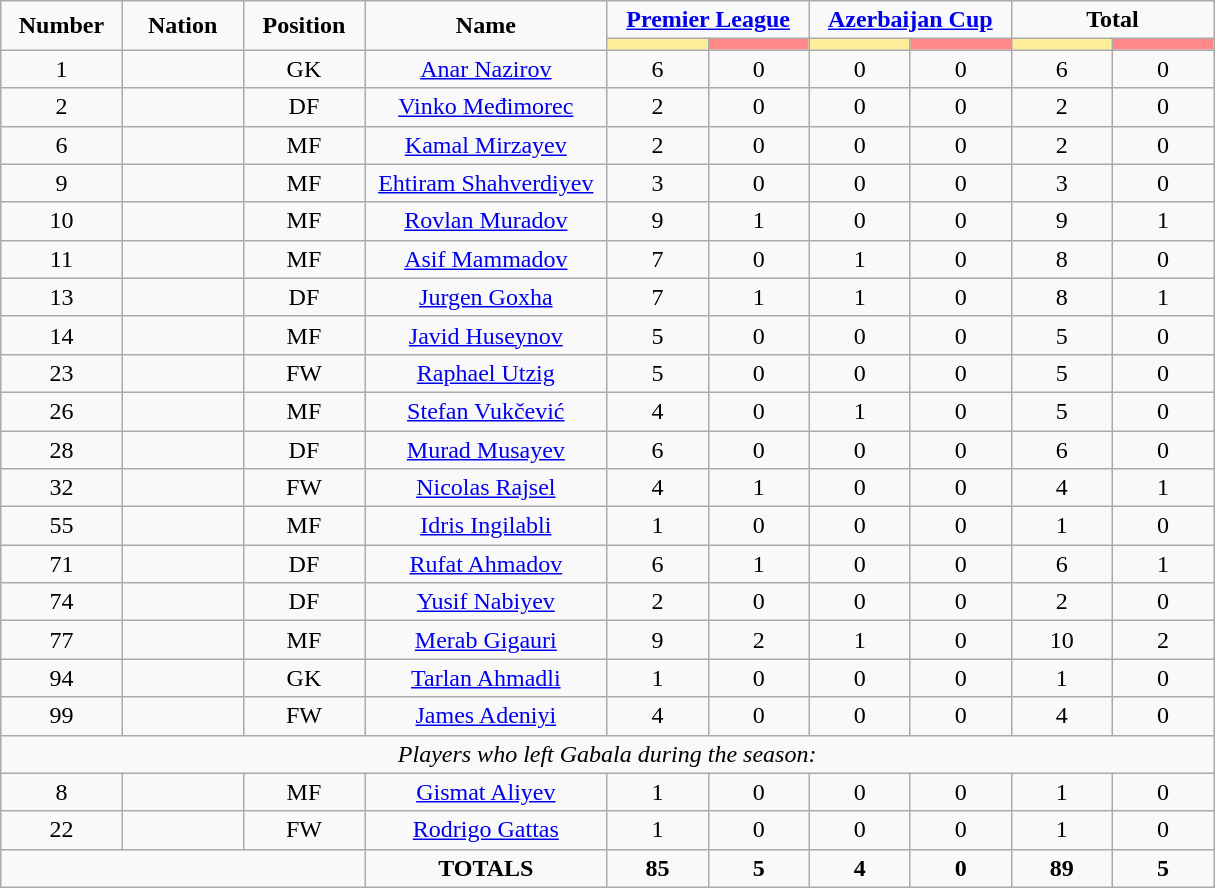<table class="wikitable" style="font-size: 100%; text-align: center;">
<tr>
<td rowspan="2" width="10%" align="center"><strong>Number</strong></td>
<td rowspan="2" width="10%" align="center"><strong>Nation</strong></td>
<td rowspan="2" width="10%" align="center"><strong>Position</strong></td>
<td rowspan="2" width="20%" align="center"><strong>Name</strong></td>
<td colspan="2" align="center"><strong><a href='#'>Premier League</a></strong></td>
<td colspan="2" align="center"><strong><a href='#'>Azerbaijan Cup</a></strong></td>
<td colspan="2" align="center"><strong>Total</strong></td>
</tr>
<tr>
<th width=60 style="background: #FFEE99"></th>
<th width=60 style="background: #FF8888"></th>
<th width=60 style="background: #FFEE99"></th>
<th width=60 style="background: #FF8888"></th>
<th width=60 style="background: #FFEE99"></th>
<th width=60 style="background: #FF8888"></th>
</tr>
<tr>
<td>1</td>
<td></td>
<td>GK</td>
<td><a href='#'>Anar Nazirov</a></td>
<td>6</td>
<td>0</td>
<td>0</td>
<td>0</td>
<td>6</td>
<td>0</td>
</tr>
<tr>
<td>2</td>
<td></td>
<td>DF</td>
<td><a href='#'>Vinko Međimorec</a></td>
<td>2</td>
<td>0</td>
<td>0</td>
<td>0</td>
<td>2</td>
<td>0</td>
</tr>
<tr>
<td>6</td>
<td></td>
<td>MF</td>
<td><a href='#'>Kamal Mirzayev</a></td>
<td>2</td>
<td>0</td>
<td>0</td>
<td>0</td>
<td>2</td>
<td>0</td>
</tr>
<tr>
<td>9</td>
<td></td>
<td>MF</td>
<td><a href='#'>Ehtiram Shahverdiyev</a></td>
<td>3</td>
<td>0</td>
<td>0</td>
<td>0</td>
<td>3</td>
<td>0</td>
</tr>
<tr>
<td>10</td>
<td></td>
<td>MF</td>
<td><a href='#'>Rovlan Muradov</a></td>
<td>9</td>
<td>1</td>
<td>0</td>
<td>0</td>
<td>9</td>
<td>1</td>
</tr>
<tr>
<td>11</td>
<td></td>
<td>MF</td>
<td><a href='#'>Asif Mammadov</a></td>
<td>7</td>
<td>0</td>
<td>1</td>
<td>0</td>
<td>8</td>
<td>0</td>
</tr>
<tr>
<td>13</td>
<td></td>
<td>DF</td>
<td><a href='#'>Jurgen Goxha</a></td>
<td>7</td>
<td>1</td>
<td>1</td>
<td>0</td>
<td>8</td>
<td>1</td>
</tr>
<tr>
<td>14</td>
<td></td>
<td>MF</td>
<td><a href='#'>Javid Huseynov</a></td>
<td>5</td>
<td>0</td>
<td>0</td>
<td>0</td>
<td>5</td>
<td>0</td>
</tr>
<tr>
<td>23</td>
<td></td>
<td>FW</td>
<td><a href='#'>Raphael Utzig</a></td>
<td>5</td>
<td>0</td>
<td>0</td>
<td>0</td>
<td>5</td>
<td>0</td>
</tr>
<tr>
<td>26</td>
<td></td>
<td>MF</td>
<td><a href='#'>Stefan Vukčević</a></td>
<td>4</td>
<td>0</td>
<td>1</td>
<td>0</td>
<td>5</td>
<td>0</td>
</tr>
<tr>
<td>28</td>
<td></td>
<td>DF</td>
<td><a href='#'>Murad Musayev</a></td>
<td>6</td>
<td>0</td>
<td>0</td>
<td>0</td>
<td>6</td>
<td>0</td>
</tr>
<tr>
<td>32</td>
<td></td>
<td>FW</td>
<td><a href='#'>Nicolas Rajsel</a></td>
<td>4</td>
<td>1</td>
<td>0</td>
<td>0</td>
<td>4</td>
<td>1</td>
</tr>
<tr>
<td>55</td>
<td></td>
<td>MF</td>
<td><a href='#'>Idris Ingilabli</a></td>
<td>1</td>
<td>0</td>
<td>0</td>
<td>0</td>
<td>1</td>
<td>0</td>
</tr>
<tr>
<td>71</td>
<td></td>
<td>DF</td>
<td><a href='#'>Rufat Ahmadov</a></td>
<td>6</td>
<td>1</td>
<td>0</td>
<td>0</td>
<td>6</td>
<td>1</td>
</tr>
<tr>
<td>74</td>
<td></td>
<td>DF</td>
<td><a href='#'>Yusif Nabiyev</a></td>
<td>2</td>
<td>0</td>
<td>0</td>
<td>0</td>
<td>2</td>
<td>0</td>
</tr>
<tr>
<td>77</td>
<td></td>
<td>MF</td>
<td><a href='#'>Merab Gigauri</a></td>
<td>9</td>
<td>2</td>
<td>1</td>
<td>0</td>
<td>10</td>
<td>2</td>
</tr>
<tr>
<td>94</td>
<td></td>
<td>GK</td>
<td><a href='#'>Tarlan Ahmadli</a></td>
<td>1</td>
<td>0</td>
<td>0</td>
<td>0</td>
<td>1</td>
<td>0</td>
</tr>
<tr>
<td>99</td>
<td></td>
<td>FW</td>
<td><a href='#'>James Adeniyi</a></td>
<td>4</td>
<td>0</td>
<td>0</td>
<td>0</td>
<td>4</td>
<td>0</td>
</tr>
<tr>
<td colspan="14"><em>Players who left Gabala during the season:</em></td>
</tr>
<tr>
<td>8</td>
<td></td>
<td>MF</td>
<td><a href='#'>Gismat Aliyev</a></td>
<td>1</td>
<td>0</td>
<td>0</td>
<td>0</td>
<td>1</td>
<td>0</td>
</tr>
<tr>
<td>22</td>
<td></td>
<td>FW</td>
<td><a href='#'>Rodrigo Gattas</a></td>
<td>1</td>
<td>0</td>
<td>0</td>
<td>0</td>
<td>1</td>
<td>0</td>
</tr>
<tr>
<td colspan="3"></td>
<td><strong>TOTALS</strong></td>
<td><strong>85</strong></td>
<td><strong>5</strong></td>
<td><strong>4</strong></td>
<td><strong>0</strong></td>
<td><strong>89</strong></td>
<td><strong>5</strong></td>
</tr>
</table>
